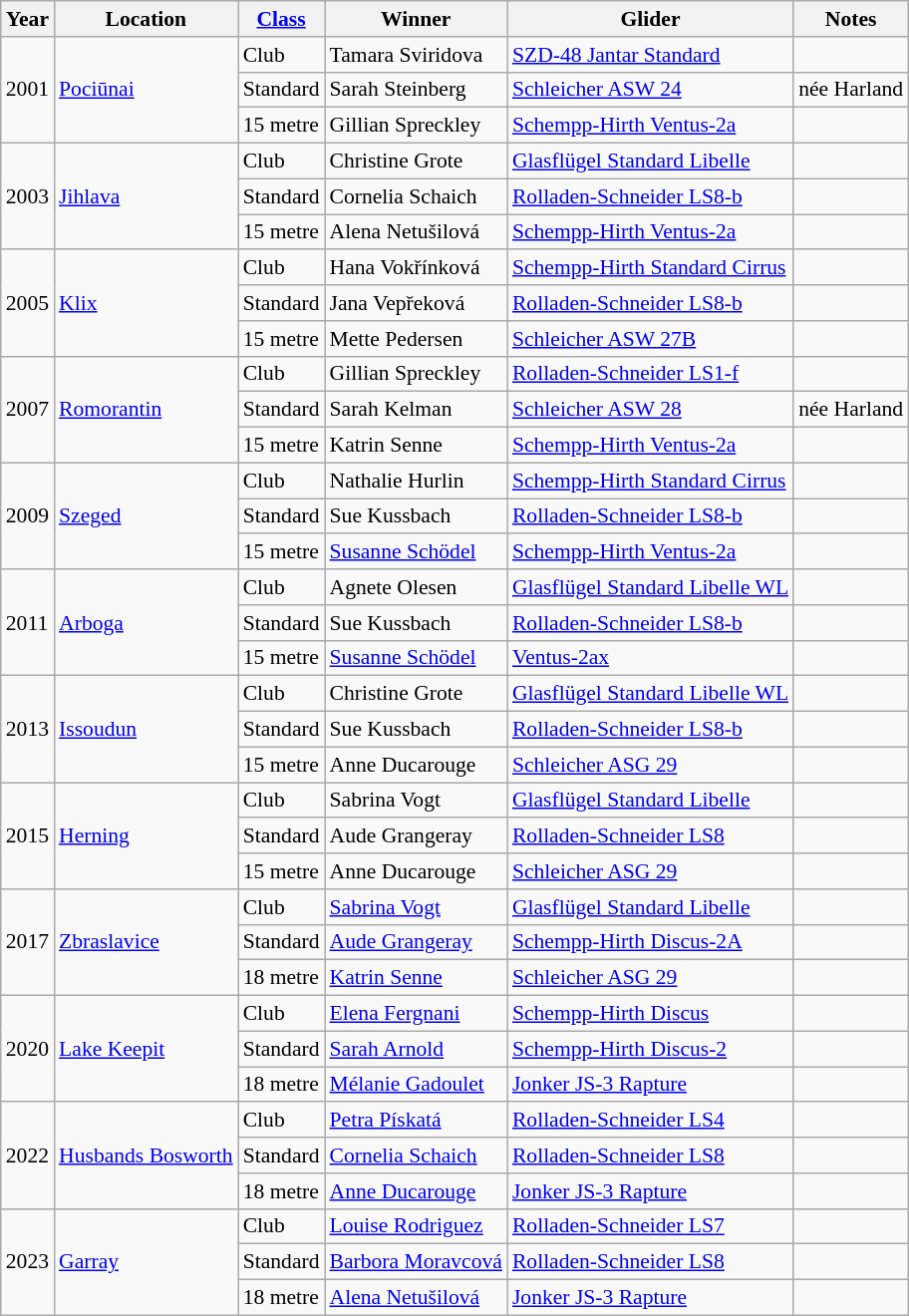<table class="wikitable" style="font-size:90%;">
<tr>
<th>Year</th>
<th>Location</th>
<th><a href='#'>Class</a></th>
<th>Winner</th>
<th>Glider</th>
<th>Notes</th>
</tr>
<tr>
<td rowspan=3>2001</td>
<td rowspan=3> <a href='#'>Pociūnai</a></td>
<td>Club</td>
<td> Tamara Sviridova</td>
<td><a href='#'>SZD-48 Jantar Standard</a></td>
<td></td>
</tr>
<tr>
<td>Standard</td>
<td> Sarah Steinberg</td>
<td><a href='#'>Schleicher ASW 24</a></td>
<td>née Harland</td>
</tr>
<tr>
<td>15 metre</td>
<td> Gillian Spreckley</td>
<td><a href='#'>Schempp-Hirth Ventus-2a</a></td>
<td></td>
</tr>
<tr>
<td rowspan=3>2003</td>
<td rowspan=3> <a href='#'>Jihlava</a></td>
<td>Club</td>
<td> Christine Grote</td>
<td><a href='#'>Glasflügel Standard Libelle</a></td>
<td></td>
</tr>
<tr>
<td>Standard</td>
<td> Cornelia Schaich</td>
<td><a href='#'> Rolladen-Schneider LS8-b</a></td>
<td></td>
</tr>
<tr>
<td>15 metre</td>
<td> Alena Netušilová</td>
<td><a href='#'>Schempp-Hirth Ventus-2a</a></td>
<td></td>
</tr>
<tr>
<td rowspan=3>2005</td>
<td rowspan=3> <a href='#'>Klix</a></td>
<td>Club</td>
<td> Hana Vokřínková</td>
<td><a href='#'>Schempp-Hirth Standard Cirrus</a></td>
<td></td>
</tr>
<tr>
<td>Standard</td>
<td> Jana Vepřeková</td>
<td><a href='#'> Rolladen-Schneider LS8-b</a></td>
<td></td>
</tr>
<tr>
<td>15 metre</td>
<td> Mette Pedersen</td>
<td><a href='#'> Schleicher ASW 27B</a></td>
<td></td>
</tr>
<tr>
<td rowspan=3>2007</td>
<td rowspan=3> <a href='#'>Romorantin</a></td>
<td>Club</td>
<td> Gillian Spreckley</td>
<td><a href='#'>Rolladen-Schneider LS1-f</a></td>
<td></td>
</tr>
<tr>
<td>Standard</td>
<td> Sarah Kelman</td>
<td><a href='#'>Schleicher ASW 28</a></td>
<td>née Harland</td>
</tr>
<tr>
<td>15 metre</td>
<td> Katrin Senne</td>
<td><a href='#'>Schempp-Hirth Ventus-2a</a></td>
<td></td>
</tr>
<tr>
<td rowspan=3>2009</td>
<td rowspan=3> <a href='#'>Szeged</a></td>
<td>Club</td>
<td> Nathalie Hurlin</td>
<td><a href='#'>Schempp-Hirth Standard Cirrus</a></td>
<td></td>
</tr>
<tr>
<td>Standard</td>
<td> Sue Kussbach</td>
<td><a href='#'> Rolladen-Schneider LS8-b</a></td>
<td></td>
</tr>
<tr>
<td>15 metre</td>
<td> <a href='#'>Susanne Schödel</a></td>
<td><a href='#'>Schempp-Hirth Ventus-2a</a></td>
<td></td>
</tr>
<tr>
<td rowspan=3>2011</td>
<td rowspan=3> <a href='#'>Arboga</a></td>
<td>Club</td>
<td> Agnete Olesen</td>
<td><a href='#'>Glasflügel Standard Libelle WL</a></td>
<td></td>
</tr>
<tr>
<td>Standard</td>
<td> Sue Kussbach</td>
<td><a href='#'> Rolladen-Schneider LS8-b</a></td>
<td></td>
</tr>
<tr>
<td>15 metre</td>
<td> <a href='#'>Susanne Schödel</a></td>
<td><a href='#'>Ventus-2ax</a></td>
<td></td>
</tr>
<tr>
<td rowspan=3>2013</td>
<td rowspan=3> <a href='#'>Issoudun</a></td>
<td>Club</td>
<td> Christine Grote</td>
<td><a href='#'>Glasflügel Standard Libelle WL</a></td>
<td></td>
</tr>
<tr>
<td>Standard</td>
<td> Sue Kussbach</td>
<td><a href='#'> Rolladen-Schneider LS8-b</a></td>
<td></td>
</tr>
<tr>
<td>15 metre</td>
<td> Anne Ducarouge</td>
<td><a href='#'>Schleicher ASG 29</a></td>
<td></td>
</tr>
<tr>
<td rowspan=3>2015</td>
<td rowspan=3> <a href='#'>Herning</a></td>
<td>Club</td>
<td> Sabrina Vogt</td>
<td><a href='#'>Glasflügel Standard Libelle</a></td>
<td></td>
</tr>
<tr>
<td>Standard</td>
<td> Aude Grangeray</td>
<td><a href='#'>Rolladen-Schneider LS8</a></td>
<td></td>
</tr>
<tr>
<td>15 metre</td>
<td> Anne Ducarouge</td>
<td><a href='#'>Schleicher ASG 29</a></td>
<td></td>
</tr>
<tr>
<td rowspan=3>2017</td>
<td rowspan=3> <a href='#'>Zbraslavice</a></td>
<td>Club</td>
<td> <a href='#'>Sabrina Vogt</a></td>
<td><a href='#'>Glasflügel Standard Libelle</a></td>
<td></td>
</tr>
<tr>
<td>Standard</td>
<td> <a href='#'>Aude Grangeray</a></td>
<td><a href='#'>Schempp-Hirth Discus-2A</a></td>
<td></td>
</tr>
<tr>
<td>18 metre</td>
<td> <a href='#'>Katrin Senne</a></td>
<td><a href='#'>Schleicher ASG 29</a></td>
<td></td>
</tr>
<tr>
<td rowspan=3>2020</td>
<td rowspan=3> <a href='#'>Lake Keepit</a></td>
<td>Club</td>
<td> <a href='#'>Elena Fergnani</a></td>
<td><a href='#'>Schempp-Hirth Discus</a></td>
<td></td>
</tr>
<tr>
<td>Standard</td>
<td> <a href='#'>Sarah Arnold</a></td>
<td><a href='#'>Schempp-Hirth Discus-2</a></td>
<td></td>
</tr>
<tr>
<td>18 metre</td>
<td> <a href='#'>Mélanie Gadoulet</a></td>
<td><a href='#'>Jonker JS-3 Rapture</a></td>
<td></td>
</tr>
<tr>
<td rowspan=3>2022</td>
<td rowspan=3> <a href='#'>Husbands Bosworth</a></td>
<td>Club</td>
<td> <a href='#'>Petra Pískatá</a></td>
<td><a href='#'>Rolladen-Schneider LS4</a></td>
<td></td>
</tr>
<tr>
<td>Standard</td>
<td> <a href='#'>Cornelia Schaich</a></td>
<td><a href='#'>Rolladen-Schneider LS8</a></td>
<td></td>
</tr>
<tr>
<td>18 metre</td>
<td> <a href='#'>Anne Ducarouge</a></td>
<td><a href='#'>Jonker JS-3 Rapture</a></td>
<td></td>
</tr>
<tr>
<td rowspan=3>2023</td>
<td rowspan=3> <a href='#'>Garray</a></td>
<td>Club</td>
<td> <a href='#'>Louise Rodriguez</a></td>
<td><a href='#'>Rolladen-Schneider LS7</a></td>
<td></td>
</tr>
<tr>
<td>Standard</td>
<td> <a href='#'>Barbora Moravcová</a></td>
<td><a href='#'>Rolladen-Schneider LS8</a></td>
<td></td>
</tr>
<tr>
<td>18 metre</td>
<td> <a href='#'>Alena Netušilová</a></td>
<td><a href='#'>Jonker JS-3 Rapture</a></td>
<td></td>
</tr>
</table>
